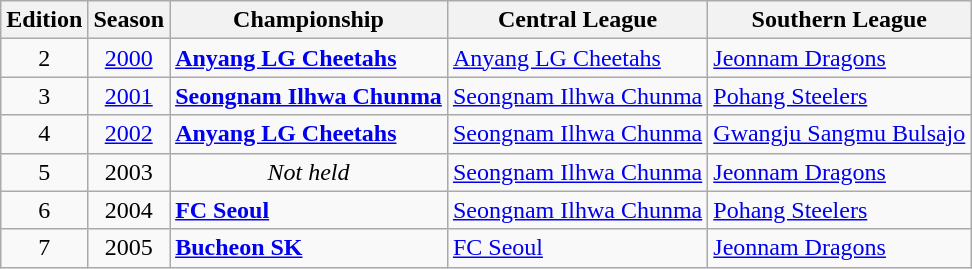<table class="wikitable">
<tr>
<th>Edition</th>
<th>Season</th>
<th>Championship</th>
<th>Central League</th>
<th>Southern League</th>
</tr>
<tr>
<td align="center">2</td>
<td align="center"><a href='#'>2000</a></td>
<td><strong><a href='#'>Anyang LG Cheetahs</a></strong></td>
<td><a href='#'>Anyang LG Cheetahs</a></td>
<td><a href='#'>Jeonnam Dragons</a></td>
</tr>
<tr>
<td align="center">3</td>
<td align="center"><a href='#'>2001</a></td>
<td><strong><a href='#'>Seongnam Ilhwa Chunma</a></strong></td>
<td><a href='#'>Seongnam Ilhwa Chunma</a></td>
<td><a href='#'>Pohang Steelers</a></td>
</tr>
<tr>
<td align="center">4</td>
<td align="center"><a href='#'>2002</a></td>
<td><strong><a href='#'>Anyang LG Cheetahs</a></strong></td>
<td><a href='#'>Seongnam Ilhwa Chunma</a></td>
<td><a href='#'>Gwangju Sangmu Bulsajo</a></td>
</tr>
<tr>
<td align="center">5</td>
<td align="center">2003</td>
<td align="center"><em>Not held</em></td>
<td><a href='#'>Seongnam Ilhwa Chunma</a></td>
<td><a href='#'>Jeonnam Dragons</a></td>
</tr>
<tr>
<td align="center">6</td>
<td align="center">2004</td>
<td><strong><a href='#'>FC Seoul</a></strong></td>
<td><a href='#'>Seongnam Ilhwa Chunma</a></td>
<td><a href='#'>Pohang Steelers</a></td>
</tr>
<tr>
<td align="center">7</td>
<td align="center">2005</td>
<td><strong><a href='#'>Bucheon SK</a></strong></td>
<td><a href='#'>FC Seoul</a></td>
<td><a href='#'>Jeonnam Dragons</a></td>
</tr>
</table>
